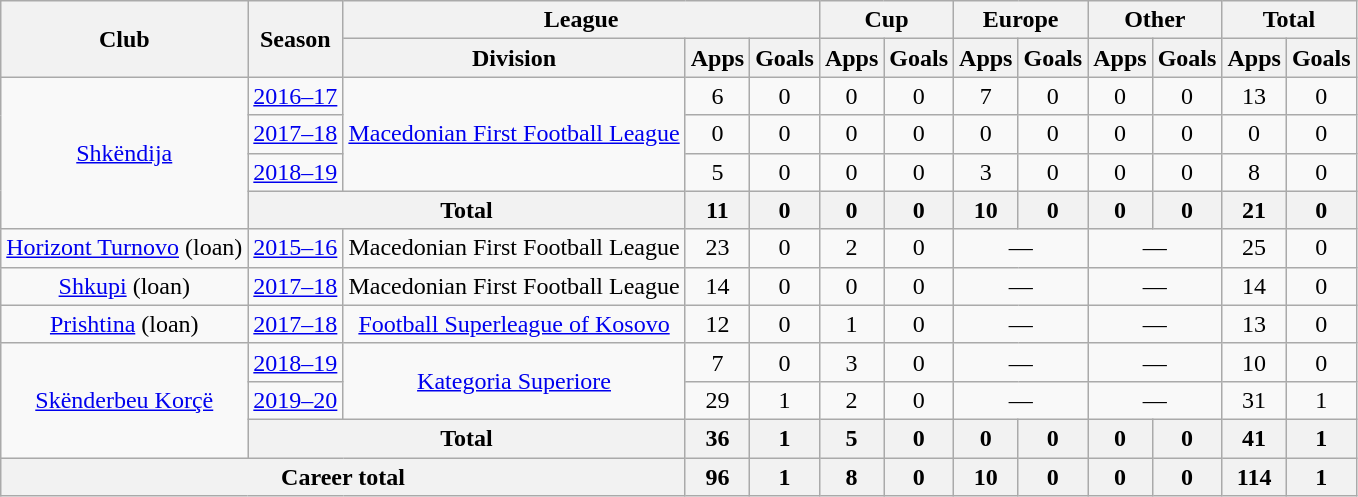<table class="wikitable" style="text-align:center">
<tr>
<th rowspan="2">Club</th>
<th rowspan="2">Season</th>
<th colspan="3">League</th>
<th colspan="2">Cup</th>
<th colspan="2">Europe</th>
<th colspan="2">Other</th>
<th colspan="2">Total</th>
</tr>
<tr>
<th>Division</th>
<th>Apps</th>
<th>Goals</th>
<th>Apps</th>
<th>Goals</th>
<th>Apps</th>
<th>Goals</th>
<th>Apps</th>
<th>Goals</th>
<th>Apps</th>
<th>Goals</th>
</tr>
<tr>
<td rowspan="4"><a href='#'>Shkëndija</a></td>
<td><a href='#'>2016–17</a></td>
<td rowspan="3"><a href='#'>Macedonian First Football League</a></td>
<td>6</td>
<td>0</td>
<td>0</td>
<td>0</td>
<td>7</td>
<td>0</td>
<td>0</td>
<td>0</td>
<td>13</td>
<td>0</td>
</tr>
<tr>
<td><a href='#'>2017–18</a></td>
<td>0</td>
<td>0</td>
<td>0</td>
<td>0</td>
<td>0</td>
<td>0</td>
<td>0</td>
<td>0</td>
<td>0</td>
<td>0</td>
</tr>
<tr>
<td><a href='#'>2018–19</a></td>
<td>5</td>
<td>0</td>
<td>0</td>
<td>0</td>
<td>3</td>
<td>0</td>
<td>0</td>
<td>0</td>
<td>8</td>
<td>0</td>
</tr>
<tr>
<th colspan="2">Total</th>
<th>11</th>
<th>0</th>
<th>0</th>
<th>0</th>
<th>10</th>
<th>0</th>
<th>0</th>
<th>0</th>
<th>21</th>
<th>0</th>
</tr>
<tr>
<td><a href='#'>Horizont Turnovo</a> (loan)</td>
<td><a href='#'>2015–16</a></td>
<td>Macedonian First Football League</td>
<td>23</td>
<td>0</td>
<td>2</td>
<td>0</td>
<td colspan="2">—</td>
<td colspan="2">—</td>
<td>25</td>
<td>0</td>
</tr>
<tr>
<td><a href='#'>Shkupi</a> (loan)</td>
<td><a href='#'>2017–18</a></td>
<td>Macedonian First Football League</td>
<td>14</td>
<td>0</td>
<td>0</td>
<td>0</td>
<td colspan="2">—</td>
<td colspan="2">—</td>
<td>14</td>
<td>0</td>
</tr>
<tr>
<td><a href='#'>Prishtina</a> (loan)</td>
<td><a href='#'>2017–18</a></td>
<td><a href='#'>Football Superleague of Kosovo</a></td>
<td>12</td>
<td>0</td>
<td>1</td>
<td>0</td>
<td colspan="2">—</td>
<td colspan="2">—</td>
<td>13</td>
<td>0</td>
</tr>
<tr>
<td rowspan="3"><a href='#'>Skënderbeu Korçë</a></td>
<td><a href='#'>2018–19</a></td>
<td rowspan="2"><a href='#'>Kategoria Superiore</a></td>
<td>7</td>
<td>0</td>
<td>3</td>
<td>0</td>
<td colspan="2">—</td>
<td colspan="2">—</td>
<td>10</td>
<td>0</td>
</tr>
<tr>
<td><a href='#'>2019–20</a></td>
<td>29</td>
<td>1</td>
<td>2</td>
<td>0</td>
<td colspan="2">—</td>
<td colspan="2">—</td>
<td>31</td>
<td>1</td>
</tr>
<tr>
<th colspan="2">Total</th>
<th>36</th>
<th>1</th>
<th>5</th>
<th>0</th>
<th>0</th>
<th>0</th>
<th>0</th>
<th>0</th>
<th>41</th>
<th>1</th>
</tr>
<tr>
<th colspan="3">Career total</th>
<th>96</th>
<th>1</th>
<th>8</th>
<th>0</th>
<th>10</th>
<th>0</th>
<th>0</th>
<th>0</th>
<th>114</th>
<th>1</th>
</tr>
</table>
